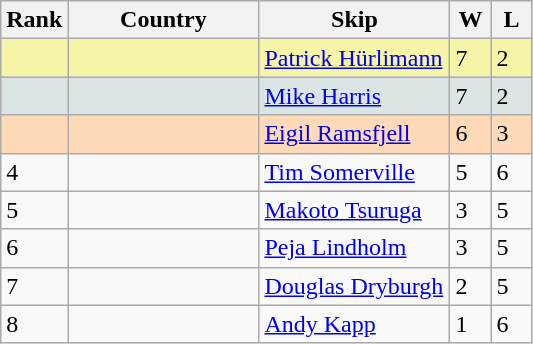<table class="wikitable">
<tr>
<th bgcolor="#efefef" width="20">Rank</th>
<th bgcolor="#efefef" width="120">Country</th>
<th bgcolor="#efefef" width="120">Skip</th>
<th bgcolor="#efefef" width="20">W</th>
<th bgcolor="#efefef" width="20">L</th>
</tr>
<tr style="background:#F7F6A8;">
<td></td>
<td></td>
<td><a href='#'>Patrick Hürlimann</a></td>
<td>7</td>
<td>2</td>
</tr>
<tr style="background:#DCE5E5;">
<td></td>
<td></td>
<td><a href='#'>Mike Harris</a></td>
<td>7</td>
<td>2</td>
</tr>
<tr style="background:#FFDAB9;">
<td></td>
<td></td>
<td><a href='#'>Eigil Ramsfjell</a></td>
<td>6</td>
<td>3</td>
</tr>
<tr>
<td>4</td>
<td></td>
<td><a href='#'>Tim Somerville</a></td>
<td>5</td>
<td>6</td>
</tr>
<tr>
<td>5</td>
<td></td>
<td><a href='#'>Makoto Tsuruga</a></td>
<td>3</td>
<td>5</td>
</tr>
<tr>
<td>6</td>
<td></td>
<td><a href='#'>Peja Lindholm</a></td>
<td>3</td>
<td>5</td>
</tr>
<tr>
<td>7</td>
<td></td>
<td><a href='#'>Douglas Dryburgh</a></td>
<td>2</td>
<td>5</td>
</tr>
<tr>
<td>8</td>
<td></td>
<td><a href='#'>Andy Kapp</a></td>
<td>1</td>
<td>6</td>
</tr>
</table>
